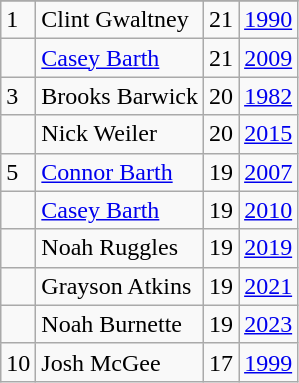<table class="wikitable">
<tr>
</tr>
<tr>
<td>1</td>
<td>Clint Gwaltney</td>
<td>21</td>
<td><a href='#'>1990</a></td>
</tr>
<tr>
<td></td>
<td><a href='#'>Casey Barth</a></td>
<td>21</td>
<td><a href='#'>2009</a></td>
</tr>
<tr>
<td>3</td>
<td>Brooks Barwick</td>
<td>20</td>
<td><a href='#'>1982</a></td>
</tr>
<tr>
<td></td>
<td>Nick Weiler</td>
<td>20</td>
<td><a href='#'>2015</a></td>
</tr>
<tr>
<td>5</td>
<td><a href='#'>Connor Barth</a></td>
<td>19</td>
<td><a href='#'>2007</a></td>
</tr>
<tr>
<td></td>
<td><a href='#'>Casey Barth</a></td>
<td>19</td>
<td><a href='#'>2010</a></td>
</tr>
<tr>
<td></td>
<td>Noah Ruggles</td>
<td>19</td>
<td><a href='#'>2019</a></td>
</tr>
<tr>
<td></td>
<td>Grayson Atkins</td>
<td>19</td>
<td><a href='#'>2021</a></td>
</tr>
<tr>
<td></td>
<td>Noah Burnette</td>
<td>19</td>
<td><a href='#'>2023</a></td>
</tr>
<tr>
<td>10</td>
<td>Josh McGee</td>
<td>17</td>
<td><a href='#'>1999</a></td>
</tr>
</table>
